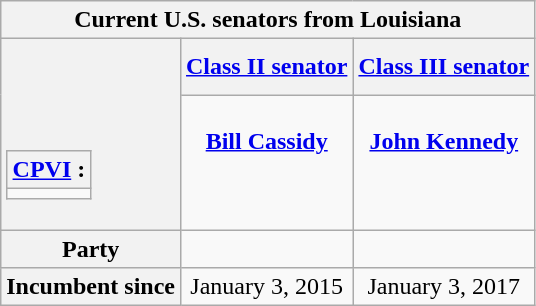<table class="wikitable floatright" style="text-align: center;">
<tr>
<th colspan=3>Current U.S. senators from Louisiana</th>
</tr>
<tr>
<th rowspan=2><br><br><br><table class="wikitable">
<tr>
<th><a href='#'>CPVI</a> :</th>
</tr>
<tr>
<td></td>
</tr>
</table>
</th>
<th><a href='#'>Class II senator</a></th>
<th><a href='#'>Class III senator</a></th>
</tr>
<tr style="vertical-align: top;">
<td><br><strong><a href='#'>Bill Cassidy</a></strong><br><br></td>
<td><br><strong><a href='#'>John Kennedy</a></strong><br><br></td>
</tr>
<tr>
<th>Party</th>
<td></td>
<td></td>
</tr>
<tr>
<th>Incumbent since</th>
<td>January 3, 2015</td>
<td>January 3, 2017</td>
</tr>
</table>
